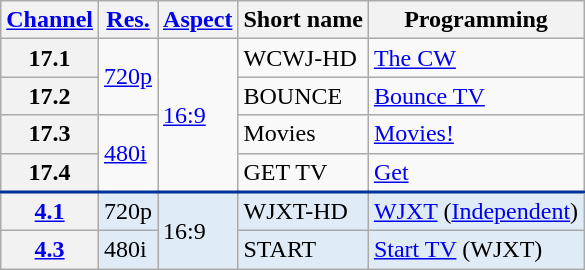<table class="wikitable">
<tr>
<th scope = "col"><a href='#'>Channel</a></th>
<th scope = "col"><a href='#'>Res.</a></th>
<th scope = "col"><a href='#'>Aspect</a></th>
<th scope = "col">Short name</th>
<th scope = "col">Programming</th>
</tr>
<tr>
<th scope = "row">17.1</th>
<td rowspan=2><a href='#'>720p</a></td>
<td rowspan=4><a href='#'>16:9</a></td>
<td>WCWJ-HD</td>
<td><a href='#'>The CW</a></td>
</tr>
<tr>
<th scope = "row">17.2</th>
<td>BOUNCE</td>
<td><a href='#'>Bounce TV</a></td>
</tr>
<tr>
<th scope = "row">17.3</th>
<td rowspan=2><a href='#'>480i</a></td>
<td>Movies</td>
<td><a href='#'>Movies!</a></td>
</tr>
<tr>
<th scope = "row">17.4</th>
<td>GET TV</td>
<td><a href='#'>Get</a></td>
</tr>
<tr style="background-color:#DFEBF6; border-top: 2px solid #003399;">
<th scope = "row"><a href='#'>4.1</a></th>
<td>720p</td>
<td rowspan=2>16:9</td>
<td>WJXT-HD</td>
<td><a href='#'>WJXT</a> (<a href='#'>Independent</a>)</td>
</tr>
<tr style="background-color:#DFEBF6;">
<th scope = "row"><a href='#'>4.3</a></th>
<td>480i</td>
<td>START</td>
<td><a href='#'>Start TV</a> (WJXT)</td>
</tr>
</table>
